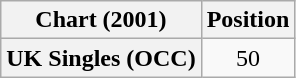<table class="wikitable plainrowheaders" style="text-align:center">
<tr>
<th>Chart (2001)</th>
<th>Position</th>
</tr>
<tr>
<th scope="row">UK Singles (OCC)</th>
<td>50</td>
</tr>
</table>
